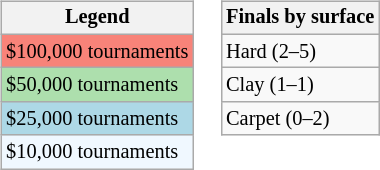<table>
<tr valign=top>
<td><br><table class=wikitable style="font-size:85%">
<tr>
<th>Legend</th>
</tr>
<tr style="background:#f88379;">
<td>$100,000 tournaments</td>
</tr>
<tr style="background:#addfad;">
<td>$50,000 tournaments</td>
</tr>
<tr style="background:lightblue;">
<td>$25,000 tournaments</td>
</tr>
<tr style="background:#f0f8ff;">
<td>$10,000 tournaments</td>
</tr>
</table>
</td>
<td><br><table class=wikitable style="font-size:85%">
<tr>
<th>Finals by surface</th>
</tr>
<tr>
<td>Hard (2–5)</td>
</tr>
<tr>
<td>Clay (1–1)</td>
</tr>
<tr>
<td>Carpet (0–2)</td>
</tr>
</table>
</td>
</tr>
</table>
